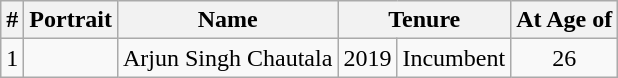<table class="wikitable" style="text-align:center">
<tr>
<th>#</th>
<th>Portrait</th>
<th>Name</th>
<th colspan="2">Tenure</th>
<th>At Age of</th>
</tr>
<tr>
<td>1</td>
<td></td>
<td>Arjun Singh Chautala</td>
<td>2019</td>
<td>Incumbent</td>
<td>26</td>
</tr>
</table>
